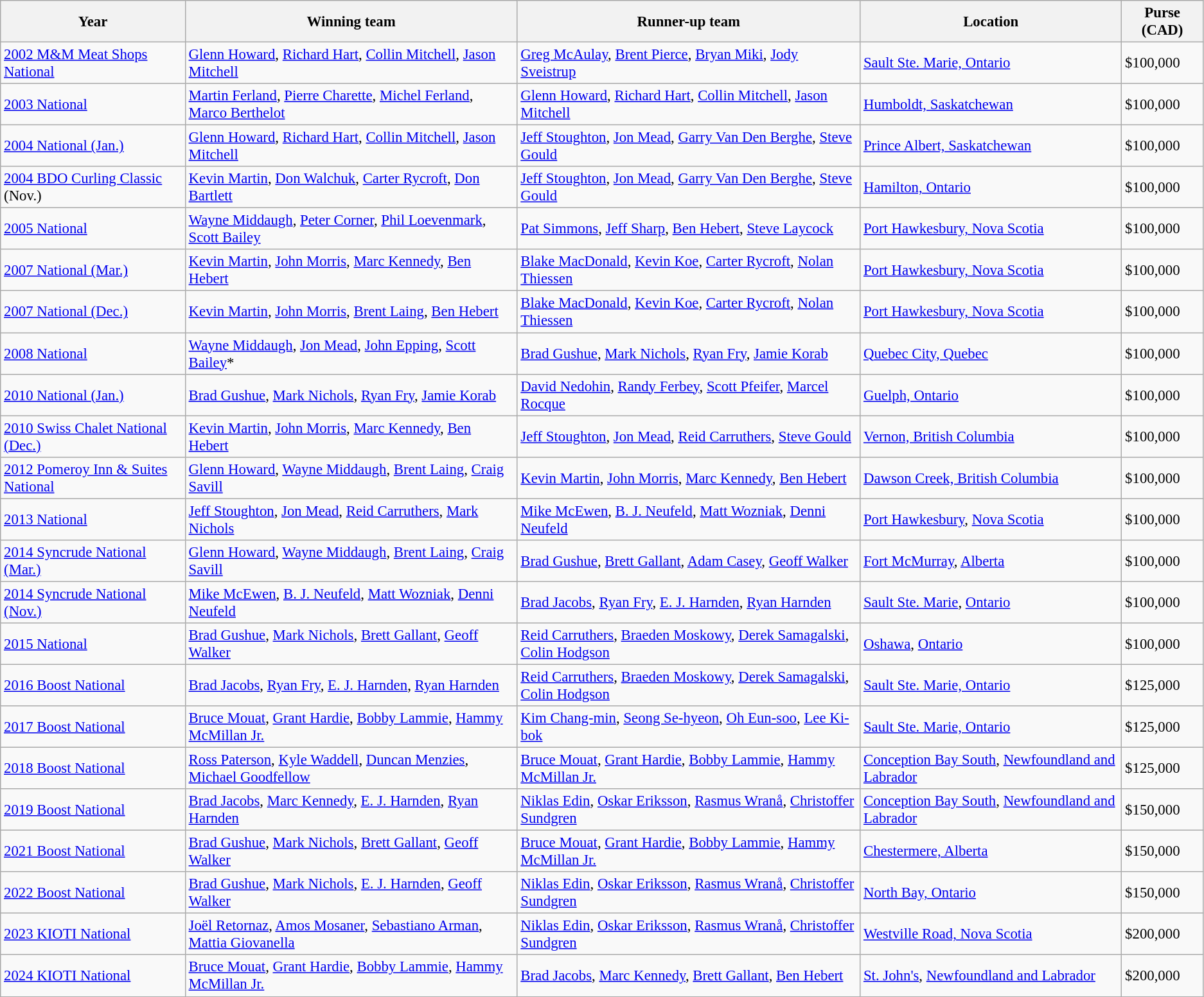<table class="wikitable" style="font-size:95%;">
<tr>
<th>Year</th>
<th>Winning team</th>
<th>Runner-up team</th>
<th>Location</th>
<th>Purse (CAD)</th>
</tr>
<tr>
<td><a href='#'>2002 M&M Meat Shops National</a></td>
<td> <a href='#'>Glenn Howard</a>, <a href='#'>Richard Hart</a>, <a href='#'>Collin Mitchell</a>, <a href='#'>Jason Mitchell</a></td>
<td> <a href='#'>Greg McAulay</a>, <a href='#'>Brent Pierce</a>, <a href='#'>Bryan Miki</a>, <a href='#'>Jody Sveistrup</a></td>
<td><a href='#'>Sault Ste. Marie, Ontario</a></td>
<td>$100,000</td>
</tr>
<tr>
<td><a href='#'>2003 National</a></td>
<td> <a href='#'>Martin Ferland</a>, <a href='#'>Pierre Charette</a>, <a href='#'>Michel Ferland</a>, <a href='#'>Marco Berthelot</a></td>
<td> <a href='#'>Glenn Howard</a>, <a href='#'>Richard Hart</a>, <a href='#'>Collin Mitchell</a>, <a href='#'>Jason Mitchell</a></td>
<td><a href='#'>Humboldt, Saskatchewan</a></td>
<td>$100,000</td>
</tr>
<tr>
<td><a href='#'>2004 National (Jan.)</a></td>
<td> <a href='#'>Glenn Howard</a>, <a href='#'>Richard Hart</a>, <a href='#'>Collin Mitchell</a>, <a href='#'>Jason Mitchell</a></td>
<td> <a href='#'>Jeff Stoughton</a>, <a href='#'>Jon Mead</a>, <a href='#'>Garry Van Den Berghe</a>, <a href='#'>Steve Gould</a></td>
<td><a href='#'>Prince Albert, Saskatchewan</a></td>
<td>$100,000</td>
</tr>
<tr>
<td><a href='#'>2004 BDO Curling Classic</a> (Nov.)</td>
<td> <a href='#'>Kevin Martin</a>, <a href='#'>Don Walchuk</a>, <a href='#'>Carter Rycroft</a>, <a href='#'>Don Bartlett</a></td>
<td> <a href='#'>Jeff Stoughton</a>, <a href='#'>Jon Mead</a>, <a href='#'>Garry Van Den Berghe</a>, <a href='#'>Steve Gould</a></td>
<td><a href='#'>Hamilton, Ontario</a></td>
<td>$100,000</td>
</tr>
<tr>
<td><a href='#'>2005 National</a></td>
<td> <a href='#'>Wayne Middaugh</a>, <a href='#'>Peter Corner</a>, <a href='#'>Phil Loevenmark</a>, <a href='#'>Scott Bailey</a></td>
<td> <a href='#'>Pat Simmons</a>, <a href='#'>Jeff Sharp</a>, <a href='#'>Ben Hebert</a>, <a href='#'>Steve Laycock</a></td>
<td><a href='#'>Port Hawkesbury, Nova Scotia</a></td>
<td>$100,000</td>
</tr>
<tr>
<td><a href='#'>2007 National (Mar.)</a></td>
<td> <a href='#'>Kevin Martin</a>, <a href='#'>John Morris</a>, <a href='#'>Marc Kennedy</a>, <a href='#'>Ben Hebert</a></td>
<td> <a href='#'>Blake MacDonald</a>, <a href='#'>Kevin Koe</a>, <a href='#'>Carter Rycroft</a>, <a href='#'>Nolan Thiessen</a></td>
<td><a href='#'>Port Hawkesbury, Nova Scotia</a></td>
<td>$100,000</td>
</tr>
<tr>
<td><a href='#'>2007 National (Dec.)</a></td>
<td> <a href='#'>Kevin Martin</a>, <a href='#'>John Morris</a>, <a href='#'>Brent Laing</a>, <a href='#'>Ben Hebert</a></td>
<td> <a href='#'>Blake MacDonald</a>, <a href='#'>Kevin Koe</a>, <a href='#'>Carter Rycroft</a>, <a href='#'>Nolan Thiessen</a></td>
<td><a href='#'>Port Hawkesbury, Nova Scotia</a></td>
<td>$100,000</td>
</tr>
<tr>
<td><a href='#'>2008 National</a></td>
<td> <a href='#'>Wayne Middaugh</a>, <a href='#'>Jon Mead</a>, <a href='#'>John Epping</a>, <a href='#'>Scott Bailey</a>*</td>
<td> <a href='#'>Brad Gushue</a>, <a href='#'>Mark Nichols</a>, <a href='#'>Ryan Fry</a>, <a href='#'>Jamie Korab</a></td>
<td><a href='#'>Quebec City, Quebec</a></td>
<td>$100,000</td>
</tr>
<tr>
<td><a href='#'>2010 National (Jan.)</a></td>
<td> <a href='#'>Brad Gushue</a>, <a href='#'>Mark Nichols</a>, <a href='#'>Ryan Fry</a>, <a href='#'>Jamie Korab</a></td>
<td> <a href='#'>David Nedohin</a>, <a href='#'>Randy Ferbey</a>, <a href='#'>Scott Pfeifer</a>, <a href='#'>Marcel Rocque</a></td>
<td><a href='#'>Guelph, Ontario</a></td>
<td>$100,000</td>
</tr>
<tr>
<td><a href='#'>2010 Swiss Chalet National (Dec.)</a></td>
<td> <a href='#'>Kevin Martin</a>, <a href='#'>John Morris</a>, <a href='#'>Marc Kennedy</a>, <a href='#'>Ben Hebert</a></td>
<td> <a href='#'>Jeff Stoughton</a>, <a href='#'>Jon Mead</a>, <a href='#'>Reid Carruthers</a>, <a href='#'>Steve Gould</a></td>
<td><a href='#'>Vernon, British Columbia</a></td>
<td>$100,000</td>
</tr>
<tr>
<td><a href='#'>2012 Pomeroy Inn & Suites National</a></td>
<td> <a href='#'>Glenn Howard</a>, <a href='#'>Wayne Middaugh</a>, <a href='#'>Brent Laing</a>, <a href='#'>Craig Savill</a></td>
<td> <a href='#'>Kevin Martin</a>, <a href='#'>John Morris</a>, <a href='#'>Marc Kennedy</a>, <a href='#'>Ben Hebert</a></td>
<td><a href='#'>Dawson Creek, British Columbia</a></td>
<td>$100,000</td>
</tr>
<tr>
<td><a href='#'>2013 National</a></td>
<td> <a href='#'>Jeff Stoughton</a>, <a href='#'>Jon Mead</a>, <a href='#'>Reid Carruthers</a>, <a href='#'>Mark Nichols</a></td>
<td> <a href='#'>Mike McEwen</a>, <a href='#'>B. J. Neufeld</a>, <a href='#'>Matt Wozniak</a>, <a href='#'>Denni Neufeld</a></td>
<td><a href='#'>Port Hawkesbury</a>, <a href='#'>Nova Scotia</a></td>
<td>$100,000</td>
</tr>
<tr>
<td><a href='#'>2014 Syncrude National (Mar.)</a></td>
<td> <a href='#'>Glenn Howard</a>, <a href='#'>Wayne Middaugh</a>, <a href='#'>Brent Laing</a>, <a href='#'>Craig Savill</a></td>
<td> <a href='#'>Brad Gushue</a>, <a href='#'>Brett Gallant</a>, <a href='#'>Adam Casey</a>, <a href='#'>Geoff Walker</a></td>
<td><a href='#'>Fort McMurray</a>, <a href='#'>Alberta</a></td>
<td>$100,000</td>
</tr>
<tr>
<td><a href='#'>2014 Syncrude National (Nov.)</a></td>
<td> <a href='#'>Mike McEwen</a>, <a href='#'>B. J. Neufeld</a>, <a href='#'>Matt Wozniak</a>, <a href='#'>Denni Neufeld</a></td>
<td> <a href='#'>Brad Jacobs</a>, <a href='#'>Ryan Fry</a>, <a href='#'>E. J. Harnden</a>, <a href='#'>Ryan Harnden</a></td>
<td><a href='#'>Sault Ste. Marie</a>, <a href='#'>Ontario</a></td>
<td>$100,000</td>
</tr>
<tr>
<td><a href='#'>2015 National</a></td>
<td> <a href='#'>Brad Gushue</a>, <a href='#'>Mark Nichols</a>, <a href='#'>Brett Gallant</a>, <a href='#'>Geoff Walker</a></td>
<td> <a href='#'>Reid Carruthers</a>, <a href='#'>Braeden Moskowy</a>, <a href='#'>Derek Samagalski</a>, <a href='#'>Colin Hodgson</a></td>
<td><a href='#'>Oshawa</a>, <a href='#'>Ontario</a></td>
<td>$100,000</td>
</tr>
<tr>
<td><a href='#'>2016 Boost National</a></td>
<td> <a href='#'>Brad Jacobs</a>, <a href='#'>Ryan Fry</a>, <a href='#'>E. J. Harnden</a>, <a href='#'>Ryan Harnden</a></td>
<td> <a href='#'>Reid Carruthers</a>, <a href='#'>Braeden Moskowy</a>, <a href='#'>Derek Samagalski</a>, <a href='#'>Colin Hodgson</a></td>
<td><a href='#'>Sault Ste. Marie, Ontario</a></td>
<td>$125,000</td>
</tr>
<tr>
<td><a href='#'>2017 Boost National</a></td>
<td> <a href='#'>Bruce Mouat</a>, <a href='#'>Grant Hardie</a>, <a href='#'>Bobby Lammie</a>, <a href='#'>Hammy McMillan Jr.</a></td>
<td> <a href='#'>Kim Chang-min</a>, <a href='#'>Seong Se-hyeon</a>, <a href='#'>Oh Eun-soo</a>, <a href='#'>Lee Ki-bok</a></td>
<td><a href='#'>Sault Ste. Marie, Ontario</a></td>
<td>$125,000</td>
</tr>
<tr>
<td><a href='#'>2018 Boost National</a></td>
<td> <a href='#'>Ross Paterson</a>, <a href='#'>Kyle Waddell</a>, <a href='#'>Duncan Menzies</a>, <a href='#'>Michael Goodfellow</a></td>
<td> <a href='#'>Bruce Mouat</a>, <a href='#'>Grant Hardie</a>, <a href='#'>Bobby Lammie</a>, <a href='#'>Hammy McMillan Jr.</a></td>
<td><a href='#'>Conception Bay South</a>, <a href='#'>Newfoundland and Labrador</a></td>
<td>$125,000</td>
</tr>
<tr>
<td><a href='#'>2019 Boost National</a></td>
<td> <a href='#'>Brad Jacobs</a>, <a href='#'>Marc Kennedy</a>, <a href='#'>E. J. Harnden</a>, <a href='#'>Ryan Harnden</a></td>
<td> <a href='#'>Niklas Edin</a>, <a href='#'>Oskar Eriksson</a>, <a href='#'>Rasmus Wranå</a>, <a href='#'>Christoffer Sundgren</a></td>
<td><a href='#'>Conception Bay South</a>, <a href='#'>Newfoundland and Labrador</a></td>
<td>$150,000</td>
</tr>
<tr>
<td><a href='#'>2021 Boost National</a></td>
<td> <a href='#'>Brad Gushue</a>, <a href='#'>Mark Nichols</a>, <a href='#'>Brett Gallant</a>, <a href='#'>Geoff Walker</a></td>
<td> <a href='#'>Bruce Mouat</a>, <a href='#'>Grant Hardie</a>, <a href='#'>Bobby Lammie</a>, <a href='#'>Hammy McMillan Jr.</a></td>
<td><a href='#'>Chestermere, Alberta</a></td>
<td>$150,000</td>
</tr>
<tr>
<td><a href='#'>2022 Boost National</a></td>
<td> <a href='#'>Brad Gushue</a>, <a href='#'>Mark Nichols</a>, <a href='#'>E. J. Harnden</a>, <a href='#'>Geoff Walker</a></td>
<td> <a href='#'>Niklas Edin</a>, <a href='#'>Oskar Eriksson</a>, <a href='#'>Rasmus Wranå</a>, <a href='#'>Christoffer Sundgren</a></td>
<td><a href='#'>North Bay, Ontario</a></td>
<td>$150,000</td>
</tr>
<tr>
<td><a href='#'>2023 KIOTI National</a></td>
<td> <a href='#'>Joël Retornaz</a>, <a href='#'>Amos Mosaner</a>, <a href='#'>Sebastiano Arman</a>, <a href='#'>Mattia Giovanella</a></td>
<td> <a href='#'>Niklas Edin</a>, <a href='#'>Oskar Eriksson</a>, <a href='#'>Rasmus Wranå</a>, <a href='#'>Christoffer Sundgren</a></td>
<td><a href='#'>Westville Road, Nova Scotia</a></td>
<td>$200,000</td>
</tr>
<tr>
<td><a href='#'>2024 KIOTI National</a></td>
<td> <a href='#'>Bruce Mouat</a>, <a href='#'>Grant Hardie</a>, <a href='#'>Bobby Lammie</a>, <a href='#'>Hammy McMillan Jr.</a></td>
<td> <a href='#'>Brad Jacobs</a>, <a href='#'>Marc Kennedy</a>, <a href='#'>Brett Gallant</a>, <a href='#'>Ben Hebert</a></td>
<td><a href='#'>St. John's</a>, <a href='#'>Newfoundland and Labrador</a></td>
<td>$200,000</td>
</tr>
</table>
